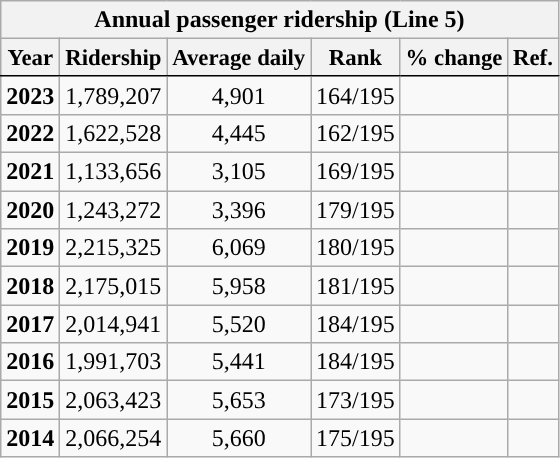<table class="wikitable sortable" style="text-align:right;">
<tr>
<th colspan="6" style="background-color:#">Annual passenger ridership (Line 5)</th>
</tr>
<tr style="font-size:95%; text-align:center">
<th style="border-bottom:1px solid black">Year</th>
<th style="border-bottom:1px solid black">Ridership</th>
<th style="border-bottom:1px solid black">Average daily</th>
<th style="border-bottom:1px solid black">Rank</th>
<th style="border-bottom:1px solid black">% change</th>
<th style="border-bottom:1px solid black">Ref.</th>
</tr>
<tr style="text-align:center;">
<td><strong>2023</strong></td>
<td>1,789,207</td>
<td>4,901</td>
<td>164/195</td>
<td></td>
<td></td>
</tr>
<tr style="text-align:center;">
<td><strong>2022</strong></td>
<td>1,622,528</td>
<td>4,445</td>
<td>162/195</td>
<td></td>
<td></td>
</tr>
<tr style="text-align:center;">
<td><strong>2021</strong></td>
<td>1,133,656</td>
<td>3,105</td>
<td>169/195</td>
<td></td>
<td></td>
</tr>
<tr style="text-align:center;">
<td><strong>2020</strong></td>
<td>1,243,272</td>
<td>3,396</td>
<td>179/195</td>
<td></td>
<td></td>
</tr>
<tr style="text-align:center;">
<td><strong>2019</strong></td>
<td>2,215,325</td>
<td>6,069</td>
<td>180/195</td>
<td></td>
<td></td>
</tr>
<tr style="text-align:center;">
<td><strong>2018</strong></td>
<td>2,175,015</td>
<td>5,958</td>
<td>181/195</td>
<td></td>
<td></td>
</tr>
<tr style="text-align:center;">
<td><strong>2017</strong></td>
<td>2,014,941</td>
<td>5,520</td>
<td>184/195</td>
<td></td>
<td></td>
</tr>
<tr style="text-align:center;">
<td><strong>2016</strong></td>
<td>1,991,703</td>
<td>5,441</td>
<td>184/195</td>
<td></td>
<td></td>
</tr>
<tr style="text-align:center;">
<td><strong>2015</strong></td>
<td>2,063,423</td>
<td>5,653</td>
<td>173/195</td>
<td></td>
<td></td>
</tr>
<tr style="text-align:center;">
<td><strong>2014</strong></td>
<td>2,066,254</td>
<td>5,660</td>
<td>175/195</td>
<td></td>
<td></td>
</tr>
</table>
